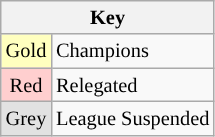<table class="wikitable" style="font-size:85%">
<tr>
<th colspan=2>Key</th>
</tr>
<tr>
<td bgcolor="#ffffbf" style="text-align: center;">Gold</td>
<td>Champions</td>
</tr>
<tr>
<td bgcolor="#ffcfcf" style="text-align: center;">Red</td>
<td>Relegated</td>
</tr>
<tr>
<td bgcolor="#e2e2e2" style="text-align: center;">Grey</td>
<td>League Suspended</td>
</tr>
</table>
